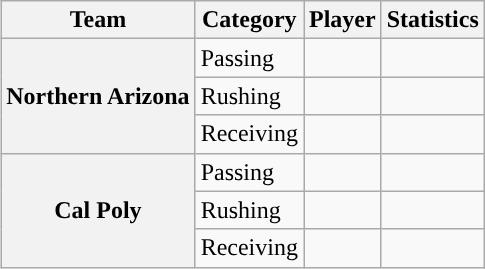<table class="wikitable" style="float:right">
<tr>
<th>Team</th>
<th>Category</th>
<th>Player</th>
<th>Statistics</th>
</tr>
<tr>
<th rowspan=3>Northern Arizona</th>
<td>Passing</td>
<td></td>
<td></td>
</tr>
<tr>
<td>Rushing</td>
<td></td>
<td></td>
</tr>
<tr>
<td>Receiving</td>
<td></td>
<td></td>
</tr>
<tr>
<th rowspan=3>Cal Poly</th>
<td>Passing</td>
<td></td>
<td></td>
</tr>
<tr>
<td>Rushing</td>
<td></td>
<td></td>
</tr>
<tr>
<td>Receiving</td>
<td></td>
<td></td>
</tr>
</table>
